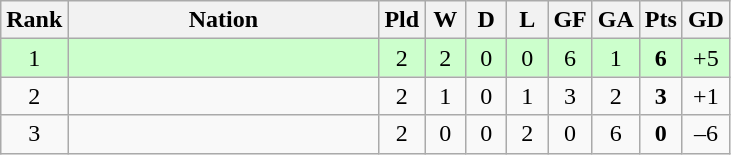<table class="wikitable" style="text-align: center;">
<tr>
<th width=5>Rank</th>
<th width=200>Nation</th>
<th width=20>Pld</th>
<th width=20>W</th>
<th width=20>D</th>
<th width=20>L</th>
<th width=20>GF</th>
<th width=20>GA</th>
<th width=20>Pts</th>
<th width=20>GD</th>
</tr>
<tr style="background:#ccffcc">
<td>1</td>
<td align=left></td>
<td>2</td>
<td>2</td>
<td>0</td>
<td>0</td>
<td>6</td>
<td>1</td>
<td><strong>6</strong></td>
<td>+5</td>
</tr>
<tr>
<td>2</td>
<td align=left></td>
<td>2</td>
<td>1</td>
<td>0</td>
<td>1</td>
<td>3</td>
<td>2</td>
<td><strong>3</strong></td>
<td>+1</td>
</tr>
<tr>
<td>3</td>
<td align=left></td>
<td>2</td>
<td>0</td>
<td>0</td>
<td>2</td>
<td>0</td>
<td>6</td>
<td><strong>0</strong></td>
<td>–6</td>
</tr>
</table>
